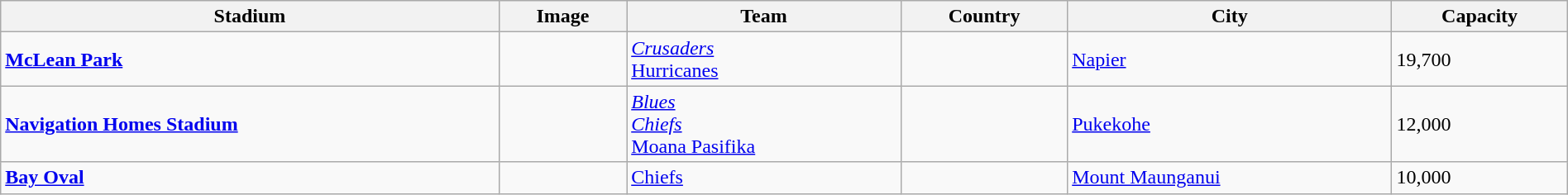<table class="wikitable sortable" style="width: 100%">
<tr>
<th>Stadium</th>
<th>Image</th>
<th>Team</th>
<th>Country</th>
<th>City</th>
<th>Capacity</th>
</tr>
<tr>
<td><strong><a href='#'>McLean Park</a></strong></td>
<td></td>
<td><em><a href='#'>Crusaders</a></em> <br> <a href='#'>Hurricanes</a></td>
<td></td>
<td><a href='#'>Napier</a></td>
<td>19,700</td>
</tr>
<tr>
<td><strong><a href='#'>Navigation Homes Stadium</a></strong></td>
<td></td>
<td><em><a href='#'>Blues</a></em> <br> <em><a href='#'>Chiefs</a></em> <br> <a href='#'>Moana Pasifika</a></td>
<td></td>
<td><a href='#'>Pukekohe</a></td>
<td>12,000</td>
</tr>
<tr>
<td><strong><a href='#'>Bay Oval</a></strong></td>
<td></td>
<td><a href='#'>Chiefs</a></td>
<td></td>
<td><a href='#'>Mount Maunganui</a></td>
<td>10,000</td>
</tr>
</table>
